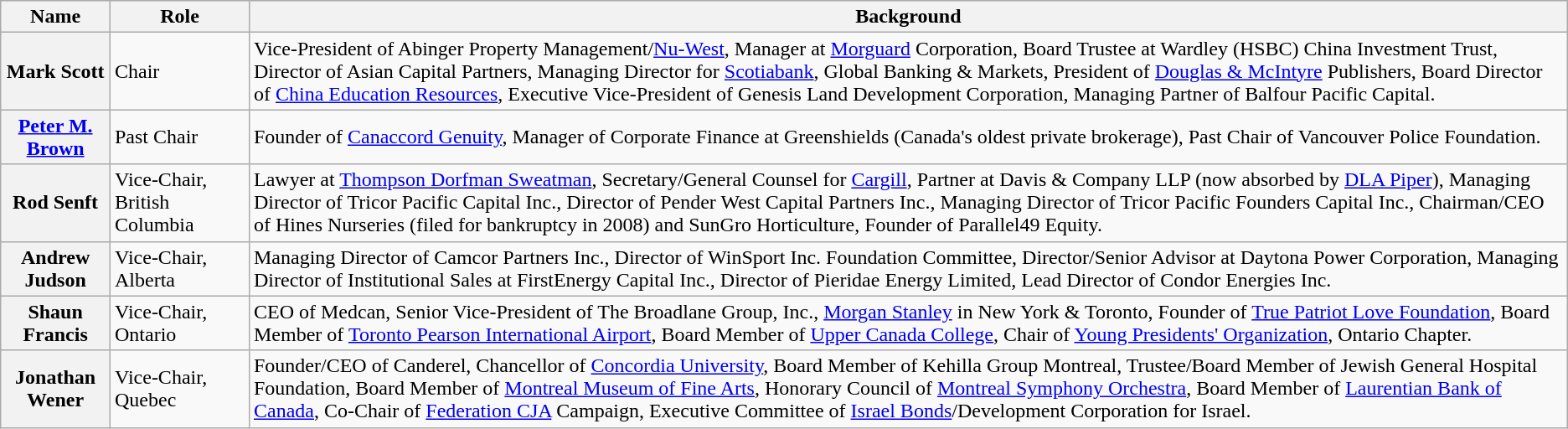<table class="wikitable plainrowheaders">
<tr>
<th scope="col"><strong>Name</strong></th>
<th scope="col"><strong>Role</strong></th>
<th scope="col"><strong>Background</strong></th>
</tr>
<tr>
<th scope="row">Mark Scott</th>
<td>Chair</td>
<td>Vice-President of Abinger Property Management/<a href='#'>Nu-West</a>, Manager at <a href='#'>Morguard</a> Corporation, Board Trustee at Wardley (HSBC) China Investment Trust, Director of Asian Capital Partners, Managing Director for <a href='#'>Scotiabank</a>, Global Banking & Markets, President of <a href='#'>Douglas & McIntyre</a> Publishers, Board Director of <a href='#'>China Education Resources</a>, Executive Vice-President of Genesis Land Development Corporation, Managing Partner of Balfour Pacific Capital.</td>
</tr>
<tr>
<th scope="row"><a href='#'>Peter M. Brown</a></th>
<td>Past Chair</td>
<td>Founder of <a href='#'>Canaccord Genuity</a>, Manager of Corporate Finance at Greenshields (Canada's oldest private brokerage), Past Chair of Vancouver Police Foundation.</td>
</tr>
<tr>
<th scope="row">Rod Senft</th>
<td>Vice-Chair, British Columbia</td>
<td>Lawyer at <a href='#'>Thompson Dorfman Sweatman</a>, Secretary/General Counsel for <a href='#'>Cargill</a>, Partner at Davis & Company LLP (now absorbed by <a href='#'>DLA Piper</a>), Managing Director of Tricor Pacific Capital Inc., Director of Pender West Capital Partners Inc., Managing Director of Tricor Pacific Founders Capital Inc., Chairman/CEO of Hines Nurseries (filed for bankruptcy in 2008) and SunGro Horticulture, Founder of Parallel49 Equity.</td>
</tr>
<tr>
<th scope="row">Andrew Judson</th>
<td>Vice-Chair, Alberta</td>
<td>Managing Director of Camcor Partners Inc., Director of WinSport Inc. Foundation Committee, Director/Senior Advisor at Daytona Power Corporation, Managing Director of Institutional Sales at FirstEnergy Capital Inc., Director of Pieridae Energy Limited, Lead Director of Condor Energies Inc.</td>
</tr>
<tr>
<th scope="row">Shaun Francis</th>
<td>Vice-Chair, Ontario</td>
<td>CEO of Medcan, Senior Vice-President of The Broadlane Group, Inc., <a href='#'>Morgan Stanley</a> in New York & Toronto, Founder of <a href='#'>True Patriot Love Foundation</a>, Board Member of <a href='#'>Toronto Pearson International Airport</a>, Board Member of <a href='#'>Upper Canada College</a>, Chair of <a href='#'>Young Presidents' Organization</a>, Ontario Chapter.</td>
</tr>
<tr>
<th scope="row">Jonathan Wener</th>
<td>Vice-Chair, Quebec</td>
<td>Founder/CEO of Canderel, Chancellor of <a href='#'>Concordia University</a>, Board Member of Kehilla Group Montreal, Trustee/Board Member of Jewish General Hospital Foundation, Board Member of <a href='#'>Montreal Museum of Fine Arts</a>, Honorary Council of <a href='#'>Montreal Symphony Orchestra</a>, Board Member of <a href='#'>Laurentian Bank of Canada</a>, Co-Chair of <a href='#'>Federation CJA</a> Campaign, Executive Committee of <a href='#'>Israel Bonds</a>/Development Corporation for Israel.</td>
</tr>
</table>
